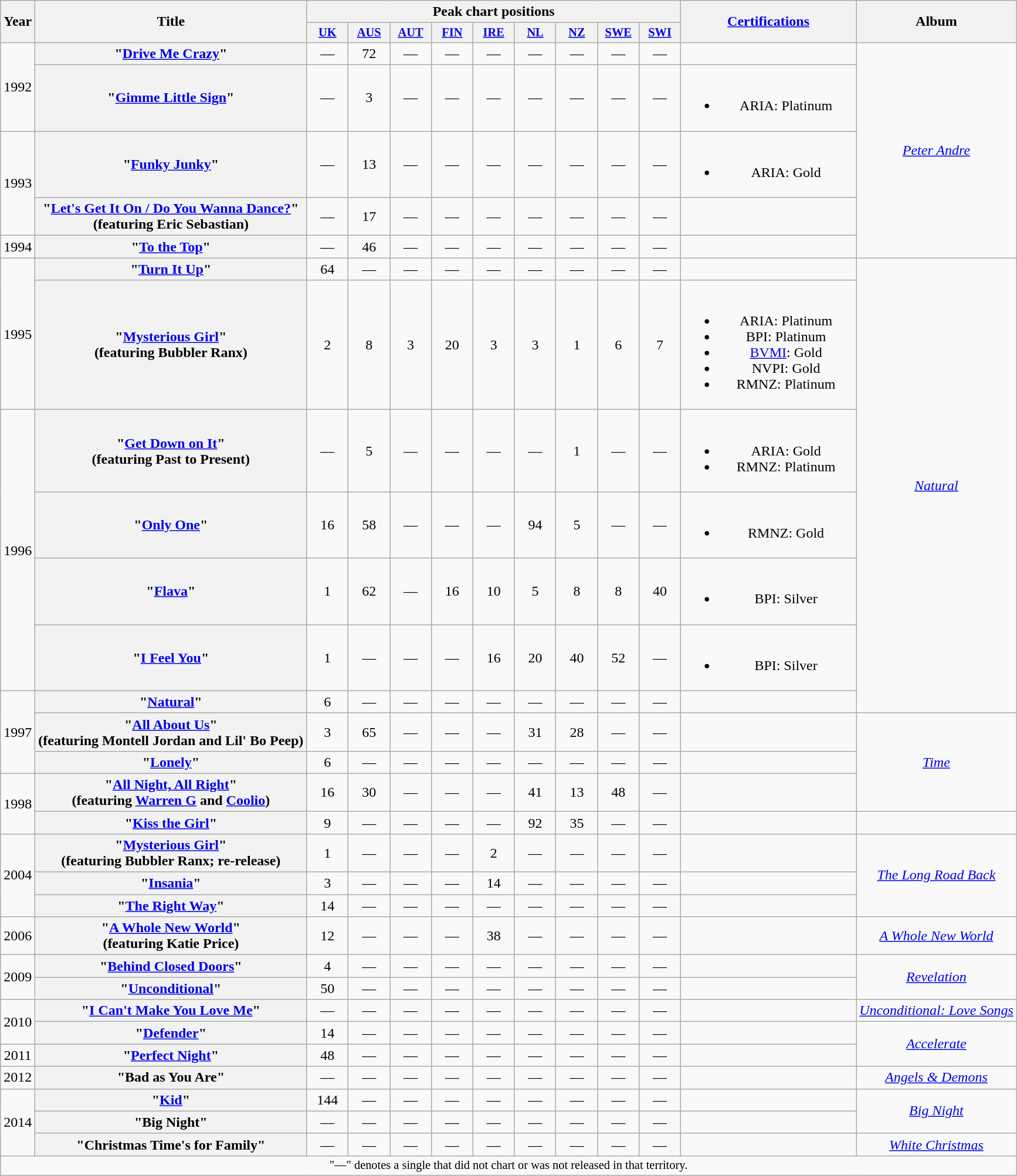<table class="wikitable plainrowheaders" style="text-align:center;">
<tr>
<th scope="col" rowspan="2">Year</th>
<th scope="col" rowspan="2">Title</th>
<th scope="col" colspan="9">Peak chart positions</th>
<th scope="col" rowspan="2" style="width:12em;"><a href='#'>Certifications</a></th>
<th scope="col" rowspan="2">Album</th>
</tr>
<tr>
<th scope="col" style="width:3em;font-size:85%;"><a href='#'>UK</a><br></th>
<th scope="col" style="width:3em;font-size:85%;"><a href='#'>AUS</a><br></th>
<th scope="col" style="width:3em;font-size:85%;"><a href='#'>AUT</a><br></th>
<th scope="col" style="width:3em;font-size:85%;"><a href='#'>FIN</a><br></th>
<th scope="col" style="width:3em;font-size:85%;"><a href='#'>IRE</a><br></th>
<th scope="col" style="width:3em;font-size:85%;"><a href='#'>NL</a><br></th>
<th scope="col" style="width:3em;font-size:85%;"><a href='#'>NZ</a><br></th>
<th scope="col" style="width:3em;font-size:85%;"><a href='#'>SWE</a><br></th>
<th scope="col" style="width:3em;font-size:85%;"><a href='#'>SWI</a><br></th>
</tr>
<tr>
<td rowspan="2">1992</td>
<th scope="row">"<a href='#'>Drive Me Crazy</a>"</th>
<td>—</td>
<td>72</td>
<td>—</td>
<td>—</td>
<td>—</td>
<td>—</td>
<td>—</td>
<td>—</td>
<td>—</td>
<td></td>
<td rowspan="5"><em><a href='#'>Peter Andre</a></em></td>
</tr>
<tr>
<th scope="row">"<a href='#'>Gimme Little Sign</a>"</th>
<td>—</td>
<td>3</td>
<td>—</td>
<td>—</td>
<td>—</td>
<td>—</td>
<td>—</td>
<td>—</td>
<td>—</td>
<td><br><ul><li>ARIA: Platinum</li></ul></td>
</tr>
<tr>
<td rowspan="2">1993</td>
<th scope="row">"<a href='#'>Funky Junky</a>"</th>
<td>—</td>
<td>13</td>
<td>—</td>
<td>—</td>
<td>—</td>
<td>—</td>
<td>—</td>
<td>—</td>
<td>—</td>
<td><br><ul><li>ARIA: Gold</li></ul></td>
</tr>
<tr>
<th scope="row">"<a href='#'>Let's Get It On / Do You Wanna Dance?</a>"<br><span>(featuring Eric Sebastian)</span></th>
<td>—</td>
<td>17</td>
<td>—</td>
<td>—</td>
<td>—</td>
<td>—</td>
<td>—</td>
<td>—</td>
<td>—</td>
<td></td>
</tr>
<tr>
<td>1994</td>
<th scope="row">"<a href='#'>To the Top</a>"</th>
<td>—</td>
<td>46</td>
<td>—</td>
<td>—</td>
<td>—</td>
<td>—</td>
<td>—</td>
<td>—</td>
<td>—</td>
<td></td>
</tr>
<tr>
<td rowspan="2">1995</td>
<th scope="row">"<a href='#'>Turn It Up</a>"</th>
<td>64</td>
<td>—</td>
<td>—</td>
<td>—</td>
<td>—</td>
<td>—</td>
<td>—</td>
<td>—</td>
<td>—</td>
<td></td>
<td rowspan="7"><em><a href='#'>Natural</a></em></td>
</tr>
<tr>
<th scope="row">"<a href='#'>Mysterious Girl</a>"<br><span>(featuring Bubbler Ranx)</span></th>
<td>2</td>
<td>8</td>
<td>3</td>
<td>20</td>
<td>3</td>
<td>3</td>
<td>1</td>
<td>6</td>
<td>7</td>
<td><br><ul><li>ARIA: Platinum</li><li>BPI: Platinum</li><li><a href='#'>BVMI</a>: Gold</li><li>NVPI: Gold</li><li>RMNZ: Platinum</li></ul></td>
</tr>
<tr>
<td rowspan="4">1996</td>
<th scope="row">"<a href='#'>Get Down on It</a>"<br><span>(featuring Past to Present)</span></th>
<td>—</td>
<td>5</td>
<td>—</td>
<td>—</td>
<td>—</td>
<td>—</td>
<td>1</td>
<td>—</td>
<td>—</td>
<td><br><ul><li>ARIA: Gold</li><li>RMNZ: Platinum</li></ul></td>
</tr>
<tr>
<th scope="row">"<a href='#'>Only One</a>"</th>
<td>16</td>
<td>58</td>
<td>—</td>
<td>—</td>
<td>—</td>
<td>94</td>
<td>5</td>
<td>—</td>
<td>—</td>
<td><br><ul><li>RMNZ: Gold</li></ul></td>
</tr>
<tr>
<th scope="row">"<a href='#'>Flava</a>"</th>
<td>1</td>
<td>62</td>
<td>—</td>
<td>16</td>
<td>10</td>
<td>5</td>
<td>8</td>
<td>8</td>
<td>40</td>
<td><br><ul><li>BPI: Silver</li></ul></td>
</tr>
<tr>
<th scope="row">"<a href='#'>I Feel You</a>"</th>
<td>1</td>
<td>—</td>
<td>—</td>
<td>—</td>
<td>16</td>
<td>20</td>
<td>40</td>
<td>52</td>
<td>—</td>
<td><br><ul><li>BPI: Silver</li></ul></td>
</tr>
<tr>
<td rowspan="3">1997</td>
<th scope="row">"<a href='#'>Natural</a>"</th>
<td>6</td>
<td>—</td>
<td>—</td>
<td>—</td>
<td>—</td>
<td>—</td>
<td>—</td>
<td>—</td>
<td>—</td>
<td></td>
</tr>
<tr>
<th scope="row">"<a href='#'>All About Us</a>"<br><span>(featuring Montell Jordan and Lil' Bo Peep)</span></th>
<td>3</td>
<td>65</td>
<td>—</td>
<td>—</td>
<td>—</td>
<td>31</td>
<td>28</td>
<td>—</td>
<td>—</td>
<td></td>
<td rowspan="3"><em><a href='#'>Time</a></em></td>
</tr>
<tr>
<th scope="row">"<a href='#'>Lonely</a>"</th>
<td>6</td>
<td>—</td>
<td>—</td>
<td>—</td>
<td>—</td>
<td>—</td>
<td>—</td>
<td>—</td>
<td>—</td>
<td></td>
</tr>
<tr>
<td rowspan="2">1998</td>
<th scope="row">"<a href='#'>All Night, All Right</a>"<br><span>(featuring <a href='#'>Warren G</a> and <a href='#'>Coolio</a>)</span></th>
<td>16</td>
<td>30</td>
<td>—</td>
<td>—</td>
<td>—</td>
<td>41</td>
<td>13</td>
<td>48</td>
<td>—</td>
<td></td>
</tr>
<tr>
<th scope="row">"<a href='#'>Kiss the Girl</a>"</th>
<td>9</td>
<td>—</td>
<td>—</td>
<td>—</td>
<td>—</td>
<td>92</td>
<td>35</td>
<td>—</td>
<td>—</td>
<td></td>
<td></td>
</tr>
<tr>
<td rowspan="3">2004</td>
<th scope="row">"<a href='#'>Mysterious Girl</a>"<br><span>(featuring Bubbler Ranx; re-release)</span></th>
<td>1</td>
<td>—</td>
<td>—</td>
<td>—</td>
<td>2</td>
<td>—</td>
<td>—</td>
<td>—</td>
<td>—</td>
<td></td>
<td rowspan="3"><em><a href='#'>The Long Road Back</a></em></td>
</tr>
<tr>
<th scope="row">"<a href='#'>Insania</a>"</th>
<td>3</td>
<td>—</td>
<td>—</td>
<td>—</td>
<td>14</td>
<td>—</td>
<td>—</td>
<td>—</td>
<td>—</td>
<td></td>
</tr>
<tr>
<th scope="row">"<a href='#'>The Right Way</a>"</th>
<td>14</td>
<td>—</td>
<td>—</td>
<td>—</td>
<td>—</td>
<td>—</td>
<td>—</td>
<td>—</td>
<td>—</td>
<td></td>
</tr>
<tr>
<td>2006</td>
<th scope="row">"<a href='#'>A Whole New World</a>"<br><span>(featuring Katie Price)</span></th>
<td>12</td>
<td>—</td>
<td>—</td>
<td>—</td>
<td>38</td>
<td>—</td>
<td>—</td>
<td>—</td>
<td>—</td>
<td></td>
<td><em><a href='#'>A Whole New World</a></em></td>
</tr>
<tr>
<td rowspan="2">2009</td>
<th scope="row">"<a href='#'>Behind Closed Doors</a>"</th>
<td>4</td>
<td>—</td>
<td>—</td>
<td>—</td>
<td>—</td>
<td>—</td>
<td>—</td>
<td>—</td>
<td>—</td>
<td></td>
<td rowspan="2"><em><a href='#'>Revelation</a></em></td>
</tr>
<tr>
<th scope="row">"<a href='#'>Unconditional</a>"</th>
<td>50</td>
<td>—</td>
<td>—</td>
<td>—</td>
<td>—</td>
<td>—</td>
<td>—</td>
<td>—</td>
<td>—</td>
<td></td>
</tr>
<tr>
<td rowspan="2">2010</td>
<th scope="row">"<a href='#'>I Can't Make You Love Me</a>"</th>
<td>—</td>
<td>—</td>
<td>—</td>
<td>—</td>
<td>—</td>
<td>—</td>
<td>—</td>
<td>—</td>
<td>—</td>
<td></td>
<td><em><a href='#'>Unconditional: Love Songs</a></em></td>
</tr>
<tr>
<th scope="row">"<a href='#'>Defender</a>"</th>
<td>14</td>
<td>—</td>
<td>—</td>
<td>—</td>
<td>—</td>
<td>—</td>
<td>—</td>
<td>—</td>
<td>—</td>
<td></td>
<td rowspan="2"><em><a href='#'>Accelerate</a></em></td>
</tr>
<tr>
<td>2011</td>
<th scope="row">"<a href='#'>Perfect Night</a>"</th>
<td>48</td>
<td>—</td>
<td>—</td>
<td>—</td>
<td>—</td>
<td>—</td>
<td>—</td>
<td>—</td>
<td>—</td>
<td></td>
</tr>
<tr>
<td>2012</td>
<th scope="row">"Bad as You Are"</th>
<td>—</td>
<td>—</td>
<td>—</td>
<td>—</td>
<td>—</td>
<td>—</td>
<td>—</td>
<td>—</td>
<td>—</td>
<td></td>
<td><em><a href='#'>Angels & Demons</a></em></td>
</tr>
<tr>
<td rowspan="3">2014</td>
<th scope="row">"<a href='#'>Kid</a>"</th>
<td>144</td>
<td>—</td>
<td>—</td>
<td>—</td>
<td>—</td>
<td>—</td>
<td>—</td>
<td>—</td>
<td>—</td>
<td></td>
<td rowspan="2"><em><a href='#'>Big Night</a></em></td>
</tr>
<tr>
<th scope="row">"Big Night"</th>
<td>—</td>
<td>—</td>
<td>—</td>
<td>—</td>
<td>—</td>
<td>—</td>
<td>—</td>
<td>—</td>
<td>—</td>
<td></td>
</tr>
<tr>
<th scope="row">"Christmas Time's for Family"</th>
<td>—</td>
<td>—</td>
<td>—</td>
<td>—</td>
<td>—</td>
<td>—</td>
<td>—</td>
<td>—</td>
<td>—</td>
<td></td>
<td><em><a href='#'>White Christmas</a></em></td>
</tr>
<tr>
<td colspan="20" style="font-size:85%">"—" denotes a single that did not chart or was not released in that territory.</td>
</tr>
</table>
